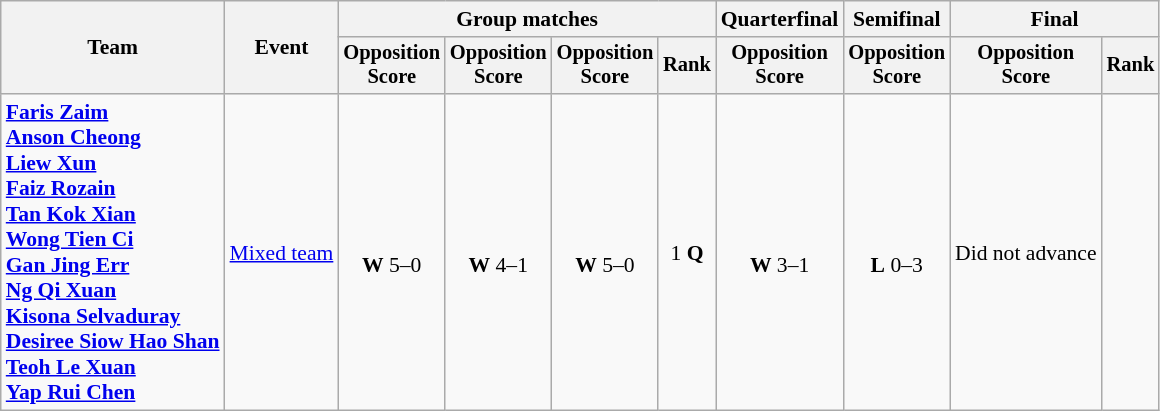<table class=wikitable style=font-size:90%;text-align:center>
<tr>
<th rowspan=2>Team</th>
<th rowspan=2>Event</th>
<th colspan=4>Group matches</th>
<th>Quarterfinal</th>
<th>Semifinal</th>
<th colspan=2>Final</th>
</tr>
<tr style=font-size:95%>
<th>Opposition<br>Score</th>
<th>Opposition<br>Score</th>
<th>Opposition<br>Score</th>
<th>Rank</th>
<th>Opposition<br>Score</th>
<th>Opposition<br>Score</th>
<th>Opposition<br>Score</th>
<th>Rank</th>
</tr>
<tr>
<td align=left><strong><a href='#'>Faris Zaim</a><br><a href='#'>Anson Cheong</a><br><a href='#'>Liew Xun</a><br><a href='#'>Faiz Rozain</a><br><a href='#'>Tan Kok Xian</a><br><a href='#'>Wong Tien Ci</a><br><a href='#'>Gan Jing Err</a><br><a href='#'>Ng Qi Xuan</a><br><a href='#'>Kisona Selvaduray</a><br><a href='#'>Desiree Siow Hao Shan</a><br><a href='#'>Teoh Le Xuan</a><br><a href='#'>Yap Rui Chen</a></strong></td>
<td align=left><a href='#'>Mixed team</a></td>
<td><br><strong>W</strong> 5–0</td>
<td><br><strong>W</strong> 4–1</td>
<td><br><strong>W</strong> 5–0</td>
<td>1 <strong>Q</strong></td>
<td><br><strong>W</strong> 3–1</td>
<td><br><strong>L</strong> 0–3</td>
<td>Did not advance</td>
<td></td>
</tr>
</table>
